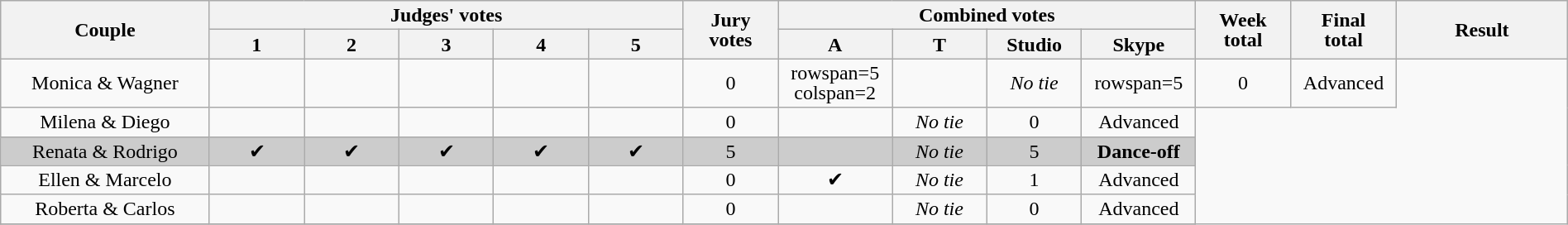<table class="wikitable" style="font-size:100%; line-height:16px; text-align:center" width="100%">
<tr>
<th rowspan=2 width="11.00%">Couple</th>
<th colspan=5 width="25.00%">Judges' votes</th>
<th rowspan=2 width="05.00%">Jury<br>votes</th>
<th colspan=4 width="20.00%">Combined votes</th>
<th rowspan=2 width="05.00%">Week<br>total</th>
<th rowspan=2 width="05.00%">Final<br>total</th>
<th rowspan=2 width="09.00%">Result</th>
</tr>
<tr>
<th width="05.00%">1</th>
<th width="05.00%">2</th>
<th width="05.00%">3</th>
<th width="05.00%">4</th>
<th width="05.00%">5</th>
<th width="05.00%">A</th>
<th width="05.00%">T</th>
<th width="05.00%">Studio</th>
<th width="05.00%">Skype</th>
</tr>
<tr>
<td>Monica & Wagner</td>
<td></td>
<td></td>
<td></td>
<td></td>
<td></td>
<td>0</td>
<td>rowspan=5 colspan=2 </td>
<td></td>
<td><em>No tie</em></td>
<td>rowspan=5 </td>
<td>0</td>
<td>Advanced</td>
</tr>
<tr>
<td>Milena & Diego</td>
<td></td>
<td></td>
<td></td>
<td></td>
<td></td>
<td>0</td>
<td></td>
<td><em>No tie</em></td>
<td>0</td>
<td>Advanced</td>
</tr>
<tr bgcolor="CCCCCC">
<td>Renata & Rodrigo</td>
<td>✔</td>
<td>✔</td>
<td>✔</td>
<td>✔</td>
<td>✔</td>
<td>5</td>
<td></td>
<td><em>No tie</em></td>
<td>5</td>
<td><strong>Dance-off</strong></td>
</tr>
<tr>
<td>Ellen & Marcelo</td>
<td></td>
<td></td>
<td></td>
<td></td>
<td></td>
<td>0</td>
<td>✔</td>
<td><em>No tie</em></td>
<td>1</td>
<td>Advanced</td>
</tr>
<tr>
<td>Roberta & Carlos</td>
<td></td>
<td></td>
<td></td>
<td></td>
<td></td>
<td>0</td>
<td></td>
<td><em>No tie</em></td>
<td>0</td>
<td>Advanced</td>
</tr>
<tr>
</tr>
</table>
